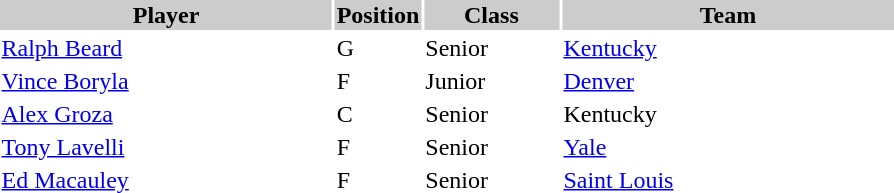<table style="width:600px" "border:'1' 'solid' 'gray'">
<tr>
<th bgcolor="#CCCCCC" style="width:40%">Player</th>
<th bgcolor="#CCCCCC" style="width:4%">Position</th>
<th bgcolor="#CCCCCC" style="width:16%">Class</th>
<th bgcolor="#CCCCCC" style="width:40%">Team</th>
</tr>
<tr>
<td><a href='#'>Ralph Beard</a></td>
<td>G</td>
<td>Senior</td>
<td><a href='#'>Kentucky</a></td>
</tr>
<tr>
<td><a href='#'>Vince Boryla</a></td>
<td>F</td>
<td>Junior</td>
<td><a href='#'>Denver</a></td>
</tr>
<tr>
<td><a href='#'>Alex Groza</a></td>
<td>C</td>
<td>Senior</td>
<td>Kentucky</td>
</tr>
<tr>
<td><a href='#'>Tony Lavelli</a></td>
<td>F</td>
<td>Senior</td>
<td><a href='#'>Yale</a></td>
</tr>
<tr>
<td><a href='#'>Ed Macauley</a></td>
<td>F</td>
<td>Senior</td>
<td><a href='#'>Saint Louis</a></td>
</tr>
</table>
